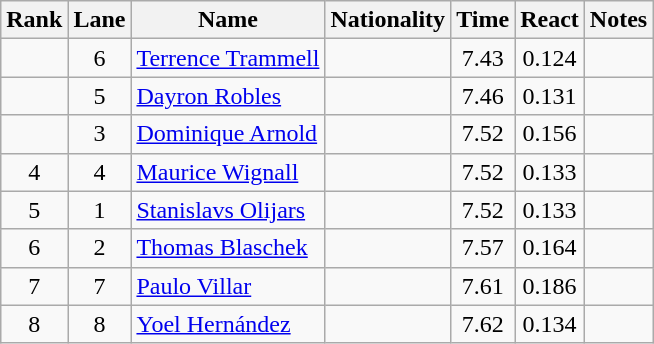<table class="wikitable sortable" style="text-align:center">
<tr>
<th>Rank</th>
<th>Lane</th>
<th>Name</th>
<th>Nationality</th>
<th>Time</th>
<th>React</th>
<th>Notes</th>
</tr>
<tr>
<td></td>
<td>6</td>
<td align="left"><a href='#'>Terrence Trammell</a></td>
<td align=left></td>
<td>7.43</td>
<td>0.124</td>
<td><strong></strong></td>
</tr>
<tr>
<td></td>
<td>5</td>
<td align="left"><a href='#'>Dayron Robles</a></td>
<td align=left></td>
<td>7.46</td>
<td>0.131</td>
<td><strong></strong></td>
</tr>
<tr>
<td></td>
<td>3</td>
<td align="left"><a href='#'>Dominique Arnold</a></td>
<td align=left></td>
<td>7.52</td>
<td>0.156</td>
<td></td>
</tr>
<tr>
<td>4</td>
<td>4</td>
<td align="left"><a href='#'>Maurice Wignall</a></td>
<td align=left></td>
<td>7.52</td>
<td>0.133</td>
<td><strong></strong></td>
</tr>
<tr>
<td>5</td>
<td>1</td>
<td align="left"><a href='#'>Stanislavs Olijars</a></td>
<td align=left></td>
<td>7.52</td>
<td>0.133</td>
<td><strong></strong></td>
</tr>
<tr>
<td>6</td>
<td>2</td>
<td align="left"><a href='#'>Thomas Blaschek</a></td>
<td align=left></td>
<td>7.57</td>
<td>0.164</td>
<td><strong></strong></td>
</tr>
<tr>
<td>7</td>
<td>7</td>
<td align="left"><a href='#'>Paulo Villar</a></td>
<td align=left></td>
<td>7.61</td>
<td>0.186</td>
<td><strong></strong></td>
</tr>
<tr>
<td>8</td>
<td>8</td>
<td align="left"><a href='#'>Yoel Hernández</a></td>
<td align=left></td>
<td>7.62</td>
<td>0.134</td>
<td><strong></strong></td>
</tr>
</table>
